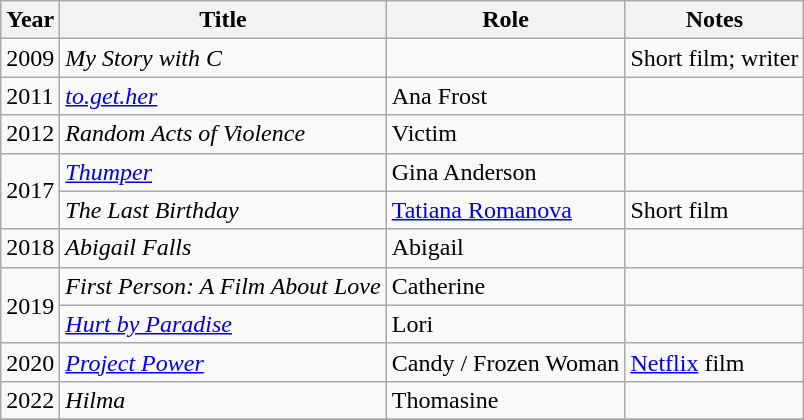<table class="wikitable sortable">
<tr>
<th>Year</th>
<th>Title</th>
<th>Role</th>
<th class="unsortable">Notes</th>
</tr>
<tr>
<td>2009</td>
<td><em>My Story with C</em></td>
<td></td>
<td>Short film; writer</td>
</tr>
<tr>
<td>2011</td>
<td><em><a href='#'>to.get.her</a></em></td>
<td>Ana Frost</td>
<td></td>
</tr>
<tr>
<td>2012</td>
<td><em>Random Acts of Violence</em></td>
<td>Victim</td>
<td></td>
</tr>
<tr>
<td rowspan="2">2017</td>
<td><em><a href='#'>Thumper</a></em></td>
<td>Gina Anderson</td>
<td></td>
</tr>
<tr>
<td><em>The Last Birthday</em></td>
<td><a href='#'>Tatiana Romanova</a></td>
<td>Short film</td>
</tr>
<tr>
<td>2018</td>
<td><em>Abigail Falls</em></td>
<td>Abigail</td>
<td></td>
</tr>
<tr>
<td rowspan="2">2019</td>
<td><em>First Person: A Film About Love</em></td>
<td>Catherine</td>
<td></td>
</tr>
<tr>
<td><em><a href='#'>Hurt by Paradise</a></em></td>
<td>Lori</td>
<td></td>
</tr>
<tr>
<td>2020</td>
<td><em><a href='#'>Project Power</a></em></td>
<td>Candy / Frozen Woman</td>
<td><a href='#'>Netflix</a> film</td>
</tr>
<tr>
<td>2022</td>
<td><em>Hilma</em></td>
<td>Thomasine</td>
<td></td>
</tr>
<tr>
</tr>
</table>
